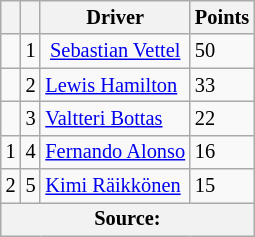<table class="wikitable" style="font-size: 85%;">
<tr>
<th></th>
<th align="center"></th>
<th align="center">Driver</th>
<th align="center">Points</th>
</tr>
<tr>
<td align="left"></td>
<td align="center">1</td>
<td align="center"> <a href='#'>Sebastian Vettel</a></td>
<td align="left">50</td>
</tr>
<tr>
<td align="left"></td>
<td align="center">2</td>
<td data-sort-value="HAM"> <a href='#'>Lewis Hamilton</a></td>
<td align="left">33</td>
</tr>
<tr>
<td align="left"></td>
<td align="center">3</td>
<td> <a href='#'>Valtteri Bottas</a></td>
<td align="left">22</td>
</tr>
<tr>
<td align="left"> 1</td>
<td align="center">4</td>
<td data-sort-value="ALO"> <a href='#'>Fernando Alonso</a></td>
<td align="left">16</td>
</tr>
<tr>
<td align="left"> 2</td>
<td align="center">5</td>
<td> <a href='#'>Kimi Räikkönen</a></td>
<td align="left">15</td>
</tr>
<tr>
<th colspan=4>Source:</th>
</tr>
</table>
